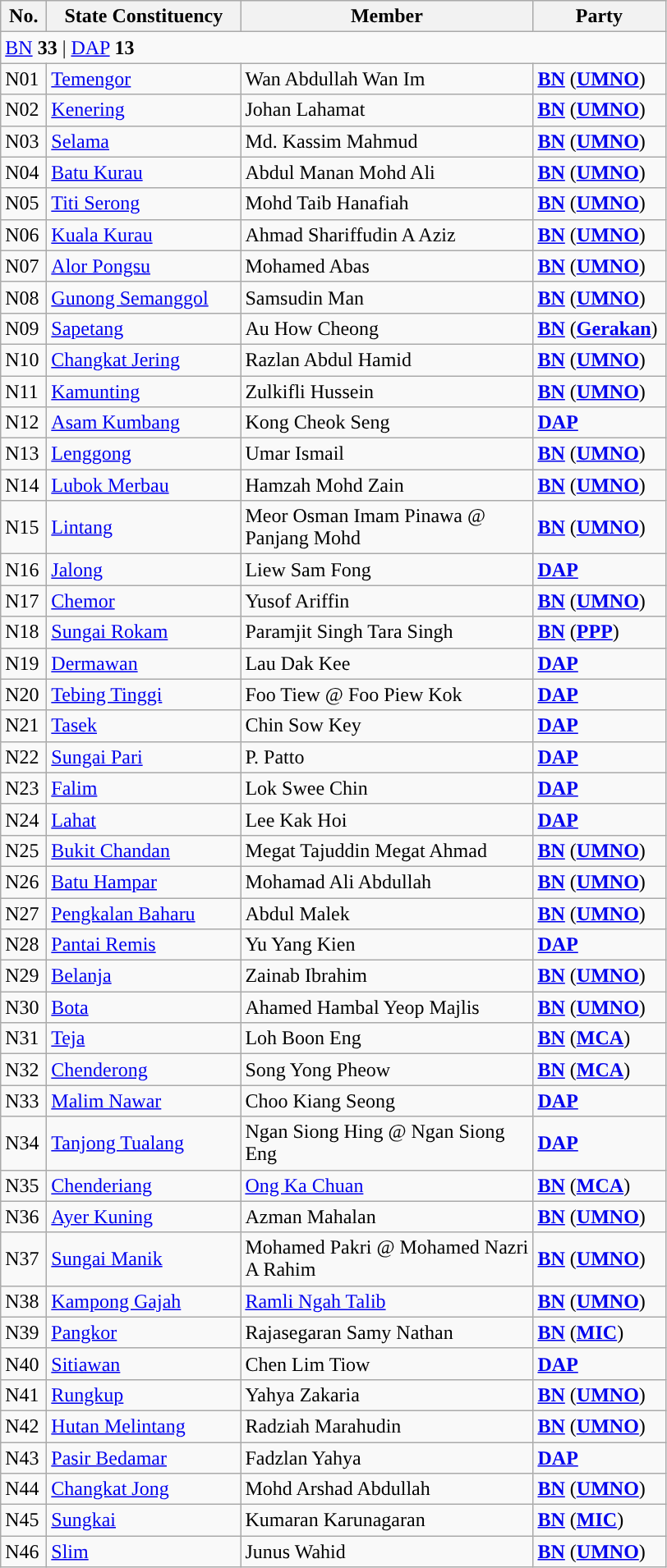<table class="wikitable sortable">
<tr>
<th style="width:30px;">No.</th>
<th style="width:150px;">State Constituency</th>
<th style="width:230px;">Member</th>
<th style="width:100px;">Party</th>
</tr>
<tr>
<td colspan="4"><a href='#'>BN</a> <strong>33</strong> | <a href='#'>DAP</a> <strong>13</strong></td>
</tr>
<tr>
<td>N01</td>
<td><a href='#'>Temengor</a></td>
<td>Wan Abdullah Wan Im</td>
<td><strong><a href='#'>BN</a></strong> (<strong><a href='#'>UMNO</a></strong>)</td>
</tr>
<tr>
<td>N02</td>
<td><a href='#'>Kenering</a></td>
<td>Johan Lahamat</td>
<td><strong><a href='#'>BN</a></strong> (<strong><a href='#'>UMNO</a></strong>)</td>
</tr>
<tr>
<td>N03</td>
<td><a href='#'>Selama</a></td>
<td>Md. Kassim Mahmud</td>
<td><strong><a href='#'>BN</a></strong> (<strong><a href='#'>UMNO</a></strong>)</td>
</tr>
<tr>
<td>N04</td>
<td><a href='#'>Batu Kurau</a></td>
<td>Abdul Manan Mohd Ali</td>
<td><strong><a href='#'>BN</a></strong> (<strong><a href='#'>UMNO</a></strong>)</td>
</tr>
<tr>
<td>N05</td>
<td><a href='#'>Titi Serong</a></td>
<td>Mohd Taib Hanafiah</td>
<td><strong><a href='#'>BN</a></strong> (<strong><a href='#'>UMNO</a></strong>)</td>
</tr>
<tr>
<td>N06</td>
<td><a href='#'>Kuala Kurau</a></td>
<td>Ahmad Shariffudin A Aziz</td>
<td><strong><a href='#'>BN</a></strong> (<strong><a href='#'>UMNO</a></strong>)</td>
</tr>
<tr>
<td>N07</td>
<td><a href='#'>Alor Pongsu</a></td>
<td>Mohamed Abas</td>
<td><strong><a href='#'>BN</a></strong> (<strong><a href='#'>UMNO</a></strong>)</td>
</tr>
<tr>
<td>N08</td>
<td><a href='#'>Gunong Semanggol</a></td>
<td>Samsudin Man</td>
<td><strong><a href='#'>BN</a></strong> (<strong><a href='#'>UMNO</a></strong>)</td>
</tr>
<tr>
<td>N09</td>
<td><a href='#'>Sapetang</a></td>
<td>Au How Cheong</td>
<td><strong><a href='#'>BN</a></strong> (<strong><a href='#'>Gerakan</a></strong>)</td>
</tr>
<tr>
<td>N10</td>
<td><a href='#'>Changkat Jering</a></td>
<td>Razlan Abdul Hamid</td>
<td><strong><a href='#'>BN</a></strong> (<strong><a href='#'>UMNO</a></strong>)</td>
</tr>
<tr>
<td>N11</td>
<td><a href='#'>Kamunting</a></td>
<td>Zulkifli Hussein</td>
<td><strong><a href='#'>BN</a></strong> (<strong><a href='#'>UMNO</a></strong>)</td>
</tr>
<tr>
<td>N12</td>
<td><a href='#'>Asam Kumbang</a></td>
<td>Kong Cheok Seng</td>
<td><strong><a href='#'>DAP</a></strong></td>
</tr>
<tr>
<td>N13</td>
<td><a href='#'>Lenggong</a></td>
<td>Umar Ismail</td>
<td><strong><a href='#'>BN</a></strong> (<strong><a href='#'>UMNO</a></strong>)</td>
</tr>
<tr>
<td>N14</td>
<td><a href='#'>Lubok Merbau</a></td>
<td>Hamzah Mohd Zain</td>
<td><strong><a href='#'>BN</a></strong> (<strong><a href='#'>UMNO</a></strong>)</td>
</tr>
<tr>
<td>N15</td>
<td><a href='#'>Lintang</a></td>
<td>Meor Osman Imam Pinawa @ Panjang Mohd</td>
<td><strong><a href='#'>BN</a></strong> (<strong><a href='#'>UMNO</a></strong>)</td>
</tr>
<tr>
<td>N16</td>
<td><a href='#'>Jalong</a></td>
<td>Liew Sam Fong</td>
<td><strong><a href='#'>DAP</a></strong></td>
</tr>
<tr>
<td>N17</td>
<td><a href='#'>Chemor</a></td>
<td>Yusof Ariffin</td>
<td><strong><a href='#'>BN</a></strong> (<strong><a href='#'>UMNO</a></strong>)</td>
</tr>
<tr>
<td>N18</td>
<td><a href='#'>Sungai Rokam</a></td>
<td>Paramjit Singh Tara Singh</td>
<td><strong><a href='#'>BN</a></strong> (<strong><a href='#'>PPP</a></strong>)</td>
</tr>
<tr>
<td>N19</td>
<td><a href='#'>Dermawan</a></td>
<td>Lau Dak Kee</td>
<td><strong><a href='#'>DAP</a></strong></td>
</tr>
<tr>
<td>N20</td>
<td><a href='#'>Tebing Tinggi</a></td>
<td>Foo Tiew @ Foo Piew Kok</td>
<td><strong><a href='#'>DAP</a></strong></td>
</tr>
<tr>
<td>N21</td>
<td><a href='#'>Tasek</a></td>
<td>Chin Sow Key</td>
<td><strong><a href='#'>DAP</a></strong></td>
</tr>
<tr>
<td>N22</td>
<td><a href='#'>Sungai Pari</a></td>
<td>P. Patto</td>
<td><strong><a href='#'>DAP</a></strong></td>
</tr>
<tr>
<td>N23</td>
<td><a href='#'>Falim</a></td>
<td>Lok Swee Chin</td>
<td><strong><a href='#'>DAP</a></strong></td>
</tr>
<tr>
<td>N24</td>
<td><a href='#'>Lahat</a></td>
<td>Lee Kak Hoi</td>
<td><strong><a href='#'>DAP</a></strong></td>
</tr>
<tr>
<td>N25</td>
<td><a href='#'>Bukit Chandan</a></td>
<td>Megat Tajuddin Megat Ahmad</td>
<td><strong><a href='#'>BN</a></strong> (<strong><a href='#'>UMNO</a></strong>)</td>
</tr>
<tr>
<td>N26</td>
<td><a href='#'>Batu Hampar</a></td>
<td>Mohamad Ali Abdullah</td>
<td><strong><a href='#'>BN</a></strong> (<strong><a href='#'>UMNO</a></strong>)</td>
</tr>
<tr>
<td>N27</td>
<td><a href='#'>Pengkalan Baharu</a></td>
<td>Abdul Malek</td>
<td><strong><a href='#'>BN</a></strong> (<strong><a href='#'>UMNO</a></strong>)</td>
</tr>
<tr>
<td>N28</td>
<td><a href='#'>Pantai Remis</a></td>
<td>Yu Yang Kien</td>
<td><strong><a href='#'>DAP</a></strong></td>
</tr>
<tr>
<td>N29</td>
<td><a href='#'>Belanja</a></td>
<td>Zainab Ibrahim</td>
<td><strong><a href='#'>BN</a></strong> (<strong><a href='#'>UMNO</a></strong>)</td>
</tr>
<tr>
<td>N30</td>
<td><a href='#'>Bota</a></td>
<td>Ahamed Hambal Yeop Majlis</td>
<td><strong><a href='#'>BN</a></strong> (<strong><a href='#'>UMNO</a></strong>)</td>
</tr>
<tr>
<td>N31</td>
<td><a href='#'>Teja</a></td>
<td>Loh Boon Eng</td>
<td><strong><a href='#'>BN</a></strong> (<strong><a href='#'>MCA</a></strong>)</td>
</tr>
<tr>
<td>N32</td>
<td><a href='#'>Chenderong</a></td>
<td>Song Yong Pheow</td>
<td><strong><a href='#'>BN</a></strong> (<strong><a href='#'>MCA</a></strong>)</td>
</tr>
<tr>
<td>N33</td>
<td><a href='#'>Malim Nawar</a></td>
<td>Choo Kiang Seong</td>
<td><strong><a href='#'>DAP</a></strong></td>
</tr>
<tr>
<td>N34</td>
<td><a href='#'>Tanjong Tualang</a></td>
<td>Ngan Siong Hing @ Ngan Siong Eng</td>
<td><strong><a href='#'>DAP</a></strong></td>
</tr>
<tr>
<td>N35</td>
<td><a href='#'>Chenderiang</a></td>
<td><a href='#'>Ong Ka Chuan</a></td>
<td><strong><a href='#'>BN</a></strong> (<strong><a href='#'>MCA</a></strong>)</td>
</tr>
<tr>
<td>N36</td>
<td><a href='#'>Ayer Kuning</a></td>
<td>Azman Mahalan</td>
<td><strong><a href='#'>BN</a></strong> (<strong><a href='#'>UMNO</a></strong>)</td>
</tr>
<tr>
<td>N37</td>
<td><a href='#'>Sungai Manik</a></td>
<td>Mohamed Pakri @ Mohamed Nazri A Rahim</td>
<td><strong><a href='#'>BN</a></strong> (<strong><a href='#'>UMNO</a></strong>)</td>
</tr>
<tr>
<td>N38</td>
<td><a href='#'>Kampong Gajah</a></td>
<td><a href='#'>Ramli Ngah Talib</a></td>
<td><strong><a href='#'>BN</a></strong> (<strong><a href='#'>UMNO</a></strong>)</td>
</tr>
<tr>
<td>N39</td>
<td><a href='#'>Pangkor</a></td>
<td>Rajasegaran Samy Nathan</td>
<td><strong><a href='#'>BN</a></strong> (<strong><a href='#'>MIC</a></strong>)</td>
</tr>
<tr>
<td>N40</td>
<td><a href='#'>Sitiawan</a></td>
<td>Chen Lim Tiow</td>
<td><strong><a href='#'>DAP</a></strong></td>
</tr>
<tr>
<td>N41</td>
<td><a href='#'>Rungkup</a></td>
<td>Yahya Zakaria</td>
<td><strong><a href='#'>BN</a></strong> (<strong><a href='#'>UMNO</a></strong>)</td>
</tr>
<tr>
<td>N42</td>
<td><a href='#'>Hutan Melintang</a></td>
<td>Radziah Marahudin</td>
<td><strong><a href='#'>BN</a></strong> (<strong><a href='#'>UMNO</a></strong>)</td>
</tr>
<tr>
<td>N43</td>
<td><a href='#'>Pasir Bedamar</a></td>
<td>Fadzlan Yahya</td>
<td><strong><a href='#'>DAP</a></strong></td>
</tr>
<tr>
<td>N44</td>
<td><a href='#'>Changkat Jong</a></td>
<td>Mohd Arshad Abdullah</td>
<td><strong><a href='#'>BN</a></strong> (<strong><a href='#'>UMNO</a></strong>)</td>
</tr>
<tr>
<td>N45</td>
<td><a href='#'>Sungkai</a></td>
<td>Kumaran Karunagaran</td>
<td><strong><a href='#'>BN</a></strong> (<strong><a href='#'>MIC</a></strong>)</td>
</tr>
<tr>
<td>N46</td>
<td><a href='#'>Slim</a></td>
<td>Junus Wahid</td>
<td><strong><a href='#'>BN</a></strong> (<strong><a href='#'>UMNO</a></strong>)</td>
</tr>
</table>
